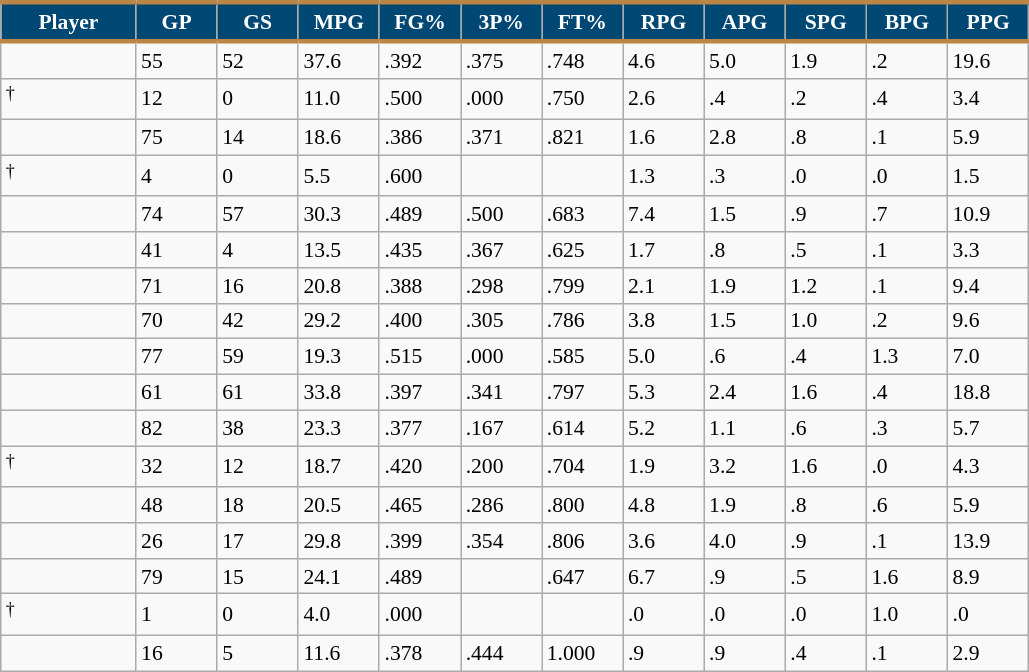<table class="wikitable sortable" style="font-size: 90%">
<tr>
<th style="background: #004874 ; color:#FFFFFF; border-top:#BA8545 3px solid; border-bottom:#BA8545 3px solid;"  width="10%">Player</th>
<th style="background: #004874 ; color:#FFFFFF; border-top:#BA8545 3px solid; border-bottom:#BA8545 3px solid;" width="6%">GP</th>
<th style="background: #004874 ; color:#FFFFFF; border-top:#BA8545 3px solid; border-bottom:#BA8545 3px solid;" width="6%">GS</th>
<th style="background: #004874 ; color:#FFFFFF; border-top:#BA8545 3px solid; border-bottom:#BA8545 3px solid;" width="6%">MPG</th>
<th style="background: #004874 ; color:#FFFFFF; border-top:#BA8545 3px solid; border-bottom:#BA8545 3px solid;" width="6%">FG%</th>
<th style="background: #004874 ; color:#FFFFFF; border-top:#BA8545 3px solid; border-bottom:#BA8545 3px solid;" width="6%">3P%</th>
<th style="background: #004874 ; color:#FFFFFF; border-top:#BA8545 3px solid; border-bottom:#BA8545 3px solid;" width="6%">FT%</th>
<th style="background: #004874 ; color:#FFFFFF; border-top:#BA8545 3px solid; border-bottom:#BA8545 3px solid;" width="6%">RPG</th>
<th style="background: #004874 ; color:#FFFFFF; border-top:#BA8545 3px solid; border-bottom:#BA8545 3px solid;" width="6%">APG</th>
<th style="background: #004874 ; color:#FFFFFF; border-top:#BA8545 3px solid; border-bottom:#BA8545 3px solid;" width="6%">SPG</th>
<th style="background: #004874 ; color:#FFFFFF; border-top:#BA8545 3px solid; border-bottom:#BA8545 3px solid;" width="6%">BPG</th>
<th style="background: #004874 ; color:#FFFFFF; border-top:#BA8545 3px solid; border-bottom:#BA8545 3px solid;" width="6%">PPG</th>
</tr>
<tr>
<td style="text-align:left;"></td>
<td>55</td>
<td>52</td>
<td>37.6</td>
<td>.392</td>
<td>.375</td>
<td>.748</td>
<td>4.6</td>
<td>5.0</td>
<td>1.9</td>
<td>.2</td>
<td>19.6</td>
</tr>
<tr>
<td style="text-align:left;"><sup>†</sup></td>
<td>12</td>
<td>0</td>
<td>11.0</td>
<td>.500</td>
<td>.000</td>
<td>.750</td>
<td>2.6</td>
<td>.4</td>
<td>.2</td>
<td>.4</td>
<td>3.4</td>
</tr>
<tr>
<td style="text-align:left;"></td>
<td>75</td>
<td>14</td>
<td>18.6</td>
<td>.386</td>
<td>.371</td>
<td>.821</td>
<td>1.6</td>
<td>2.8</td>
<td>.8</td>
<td>.1</td>
<td>5.9</td>
</tr>
<tr>
<td style="text-align:left;"><sup>†</sup></td>
<td>4</td>
<td>0</td>
<td>5.5</td>
<td>.600</td>
<td></td>
<td></td>
<td>1.3</td>
<td>.3</td>
<td>.0</td>
<td>.0</td>
<td>1.5</td>
</tr>
<tr>
<td style="text-align:left;"></td>
<td>74</td>
<td>57</td>
<td>30.3</td>
<td>.489</td>
<td>.500</td>
<td>.683</td>
<td>7.4</td>
<td>1.5</td>
<td>.9</td>
<td>.7</td>
<td>10.9</td>
</tr>
<tr>
<td style="text-align:left;"></td>
<td>41</td>
<td>4</td>
<td>13.5</td>
<td>.435</td>
<td>.367</td>
<td>.625</td>
<td>1.7</td>
<td>.8</td>
<td>.5</td>
<td>.1</td>
<td>3.3</td>
</tr>
<tr>
<td style="text-align:left;"></td>
<td>71</td>
<td>16</td>
<td>20.8</td>
<td>.388</td>
<td>.298</td>
<td>.799</td>
<td>2.1</td>
<td>1.9</td>
<td>1.2</td>
<td>.1</td>
<td>9.4</td>
</tr>
<tr>
<td style="text-align:left;"></td>
<td>70</td>
<td>42</td>
<td>29.2</td>
<td>.400</td>
<td>.305</td>
<td>.786</td>
<td>3.8</td>
<td>1.5</td>
<td>1.0</td>
<td>.2</td>
<td>9.6</td>
</tr>
<tr>
<td style="text-align:left;"></td>
<td>77</td>
<td>59</td>
<td>19.3</td>
<td>.515</td>
<td>.000</td>
<td>.585</td>
<td>5.0</td>
<td>.6</td>
<td>.4</td>
<td>1.3</td>
<td>7.0</td>
</tr>
<tr>
<td style="text-align:left;"></td>
<td>61</td>
<td>61</td>
<td>33.8</td>
<td>.397</td>
<td>.341</td>
<td>.797</td>
<td>5.3</td>
<td>2.4</td>
<td>1.6</td>
<td>.4</td>
<td>18.8</td>
</tr>
<tr>
<td style="text-align:left;"></td>
<td>82</td>
<td>38</td>
<td>23.3</td>
<td>.377</td>
<td>.167</td>
<td>.614</td>
<td>5.2</td>
<td>1.1</td>
<td>.6</td>
<td>.3</td>
<td>5.7</td>
</tr>
<tr>
<td style="text-align:left;"><sup>†</sup></td>
<td>32</td>
<td>12</td>
<td>18.7</td>
<td>.420</td>
<td>.200</td>
<td>.704</td>
<td>1.9</td>
<td>3.2</td>
<td>1.6</td>
<td>.0</td>
<td>4.3</td>
</tr>
<tr>
<td style="text-align:left;"></td>
<td>48</td>
<td>18</td>
<td>20.5</td>
<td>.465</td>
<td>.286</td>
<td>.800</td>
<td>4.8</td>
<td>1.9</td>
<td>.8</td>
<td>.6</td>
<td>5.9</td>
</tr>
<tr>
<td style="text-align:left;"></td>
<td>26</td>
<td>17</td>
<td>29.8</td>
<td>.399</td>
<td>.354</td>
<td>.806</td>
<td>3.6</td>
<td>4.0</td>
<td>.9</td>
<td>.1</td>
<td>13.9</td>
</tr>
<tr>
<td style="text-align:left;"></td>
<td>79</td>
<td>15</td>
<td>24.1</td>
<td>.489</td>
<td></td>
<td>.647</td>
<td>6.7</td>
<td>.9</td>
<td>.5</td>
<td>1.6</td>
<td>8.9</td>
</tr>
<tr>
<td style="text-align:left;"><sup>†</sup></td>
<td>1</td>
<td>0</td>
<td>4.0</td>
<td>.000</td>
<td></td>
<td></td>
<td>.0</td>
<td>.0</td>
<td>.0</td>
<td>1.0</td>
<td>.0</td>
</tr>
<tr>
<td style="text-align:left;"></td>
<td>16</td>
<td>5</td>
<td>11.6</td>
<td>.378</td>
<td>.444</td>
<td>1.000</td>
<td>.9</td>
<td>.9</td>
<td>.4</td>
<td>.1</td>
<td>2.9</td>
</tr>
</table>
